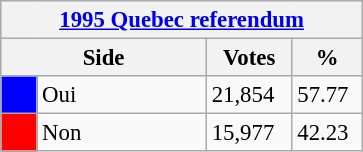<table class="wikitable" style="font-size: 95%; clear:both">
<tr style="background-color:#E9E9E9">
<th colspan=4><a href='#'>1995 Quebec referendum</a></th>
</tr>
<tr style="background-color:#E9E9E9">
<th colspan=2 style="width: 130px">Side</th>
<th style="width: 50px">Votes</th>
<th style="width: 40px">%</th>
</tr>
<tr>
<td bgcolor="blue"></td>
<td>Oui</td>
<td>21,854</td>
<td>57.77</td>
</tr>
<tr>
<td bgcolor="red"></td>
<td>Non</td>
<td>15,977</td>
<td>42.23</td>
</tr>
</table>
